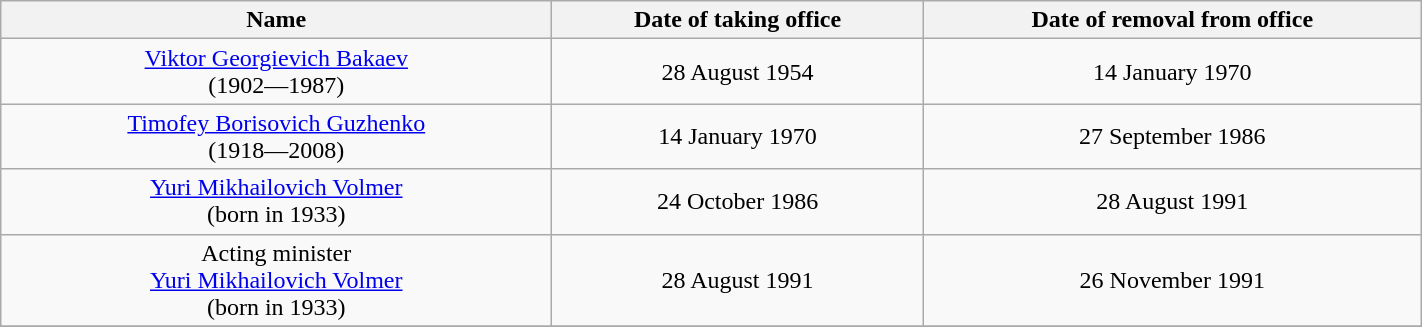<table class="wikitable" width=75%>
<tr>
<th width=360px style="text-align:center;">Name</th>
<th style="text-align:center;">Date of taking office</th>
<th style="text-align:center;">Date of removal from office</th>
</tr>
<tr>
<td style="text-align:center;"><a href='#'>Viktor Georgievich Bakaev</a><br>(1902—1987)<br></td>
<td style="text-align:center;">28 August 1954</td>
<td style="text-align:center;">14 January 1970</td>
</tr>
<tr>
<td style="text-align:center;"><a href='#'>Timofey Borisovich Guzhenko</a><br>(1918—2008)<br></td>
<td style="text-align:center;">14 January 1970</td>
<td style="text-align:center;">27 September 1986</td>
</tr>
<tr>
<td style="text-align:center;"><a href='#'>Yuri Mikhailovich Volmer</a><br>(born in 1933)<br></td>
<td style="text-align:center;">24 October 1986</td>
<td style="text-align:center;">28 August 1991</td>
</tr>
<tr>
<td style="text-align:center;">Acting minister<br><a href='#'>Yuri Mikhailovich Volmer</a><br>(born in 1933)<br></td>
<td style="text-align:center;">28 August 1991</td>
<td style="text-align:center;">26 November 1991</td>
</tr>
<tr>
</tr>
</table>
